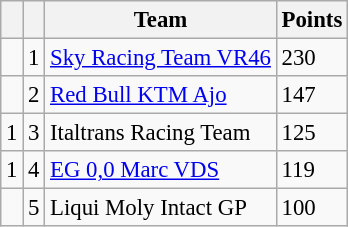<table class="wikitable" style="font-size: 95%;">
<tr>
<th></th>
<th></th>
<th>Team</th>
<th>Points</th>
</tr>
<tr>
<td></td>
<td align=center>1</td>
<td> <a href='#'>Sky Racing Team VR46</a></td>
<td align=left>230</td>
</tr>
<tr>
<td></td>
<td align=center>2</td>
<td> <a href='#'>Red Bull KTM Ajo</a></td>
<td align=left>147</td>
</tr>
<tr>
<td> 1</td>
<td align=center>3</td>
<td> Italtrans Racing Team</td>
<td align=left>125</td>
</tr>
<tr>
<td> 1</td>
<td align=center>4</td>
<td> <a href='#'>EG 0,0 Marc VDS</a></td>
<td align=left>119</td>
</tr>
<tr>
<td></td>
<td align=center>5</td>
<td> Liqui Moly Intact GP</td>
<td align=left>100</td>
</tr>
</table>
